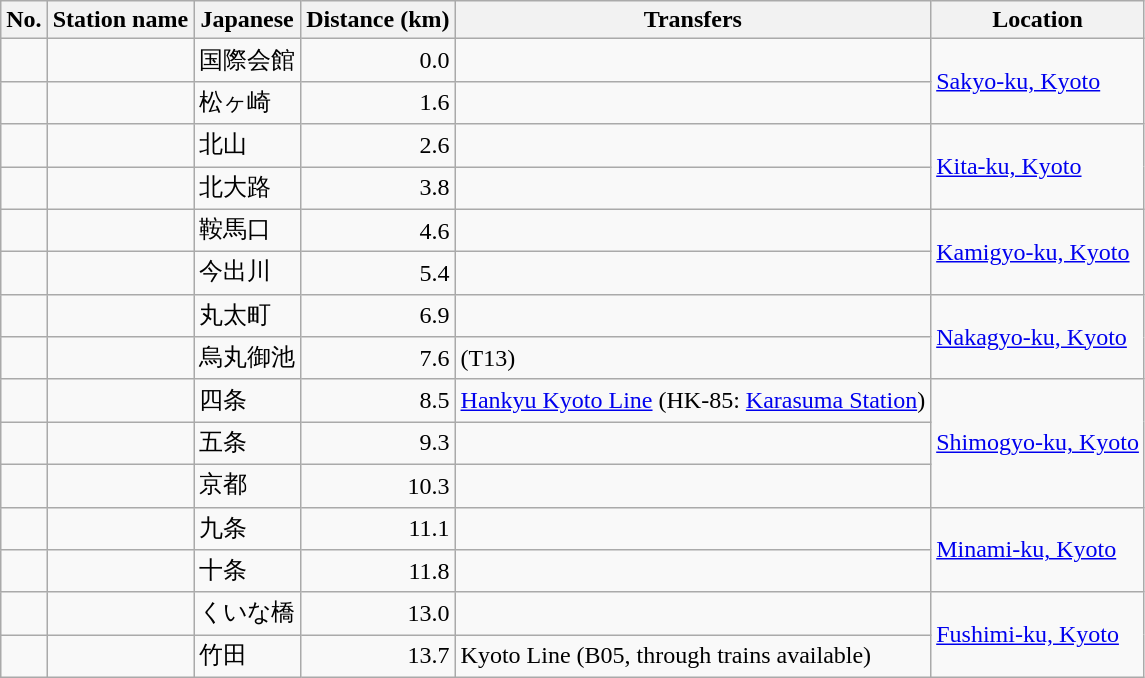<table class="wikitable">
<tr>
<th>No.</th>
<th>Station name</th>
<th>Japanese</th>
<th>Distance (km)</th>
<th>Transfers</th>
<th>Location</th>
</tr>
<tr>
<td style="text-align: center;"></td>
<td></td>
<td>国際会館</td>
<td align="right">0.0</td>
<td> </td>
<td rowspan="2"><a href='#'>Sakyo-ku, Kyoto</a></td>
</tr>
<tr>
<td style="text-align: center;"></td>
<td></td>
<td>松ヶ崎</td>
<td align="right">1.6</td>
<td> </td>
</tr>
<tr>
<td style="text-align: center;"></td>
<td></td>
<td>北山</td>
<td align="right">2.6</td>
<td> </td>
<td rowspan="2"><a href='#'>Kita-ku, Kyoto</a></td>
</tr>
<tr>
<td style="text-align: center;"></td>
<td></td>
<td>北大路</td>
<td align="right">3.8</td>
<td> </td>
</tr>
<tr>
<td style="text-align: center;"></td>
<td></td>
<td>鞍馬口</td>
<td align="right">4.6</td>
<td> </td>
<td rowspan="2"><a href='#'>Kamigyo-ku, Kyoto</a></td>
</tr>
<tr>
<td style="text-align: center;"></td>
<td></td>
<td>今出川</td>
<td align="right">5.4</td>
<td> </td>
</tr>
<tr>
<td style="text-align: center;"></td>
<td></td>
<td>丸太町</td>
<td align="right">6.9</td>
<td> </td>
<td rowspan="2"><a href='#'>Nakagyo-ku, Kyoto</a></td>
</tr>
<tr>
<td style="text-align: center;"></td>
<td></td>
<td>烏丸御池</td>
<td align="right">7.6</td>
<td> (T13)</td>
</tr>
<tr>
<td style="text-align: center;"></td>
<td></td>
<td>四条</td>
<td align="right">8.5</td>
<td> <a href='#'>Hankyu Kyoto Line</a> (HK-85: <a href='#'>Karasuma Station</a>)</td>
<td rowspan="3"><a href='#'>Shimogyo-ku, Kyoto</a></td>
</tr>
<tr>
<td style="text-align: center;"></td>
<td></td>
<td>五条</td>
<td align="right">9.3</td>
<td> </td>
</tr>
<tr>
<td style="text-align: center;"></td>
<td></td>
<td>京都</td>
<td align="right">10.3</td>
<td></td>
</tr>
<tr>
<td style="text-align: center;"></td>
<td></td>
<td>九条</td>
<td align="right">11.1</td>
<td> </td>
<td rowspan="2"><a href='#'>Minami-ku, Kyoto</a></td>
</tr>
<tr>
<td style="text-align: center;"></td>
<td></td>
<td>十条</td>
<td align="right">11.8</td>
<td> </td>
</tr>
<tr>
<td style="text-align: center;"></td>
<td></td>
<td>くいな橋</td>
<td align="right">13.0</td>
<td> </td>
<td rowspan="2"><a href='#'>Fushimi-ku, Kyoto</a></td>
</tr>
<tr>
<td style="text-align: center;"></td>
<td></td>
<td>竹田</td>
<td align="right">13.7</td>
<td> Kyoto Line (B05, through trains available)</td>
</tr>
</table>
